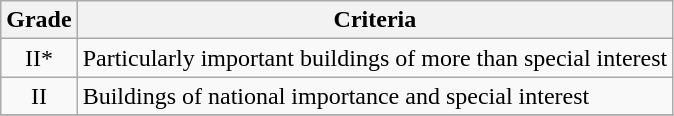<table class="wikitable" border="1">
<tr>
<th>Grade</th>
<th>Criteria</th>
</tr>
<tr>
<td align="center" >II*</td>
<td>Particularly important buildings of more than special interest</td>
</tr>
<tr>
<td align="center" >II</td>
<td>Buildings of national importance and special interest</td>
</tr>
<tr>
</tr>
</table>
